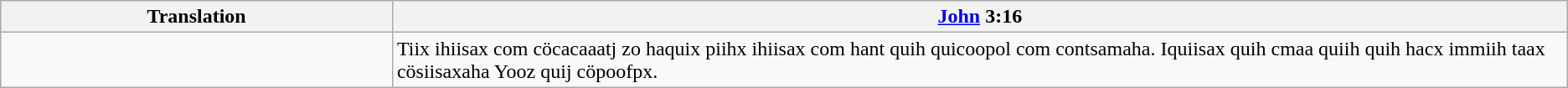<table class="wikitable">
<tr>
<th style="text-align:center; width:25%;">Translation</th>
<th><a href='#'>John</a> 3:16</th>
</tr>
<tr>
<td style="text-align:center;"></td>
<td>Tiix ihiisax com cöcacaaatj zo haquix piihx ihiisax com hant quih quicoopol com contsamaha. Iquiisax quih cmaa quiih quih hacx immiih taax cösiisaxaha Yooz quij cöpoofpx.</td>
</tr>
</table>
